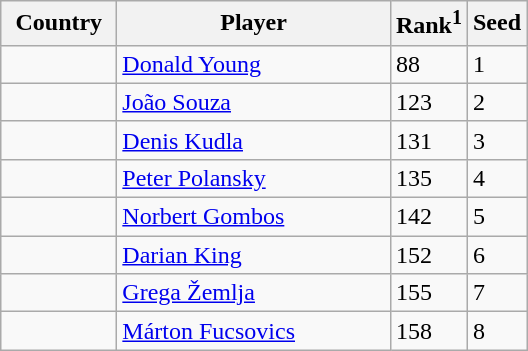<table class="sortable wikitable">
<tr>
<th width="70">Country</th>
<th width="175">Player</th>
<th>Rank<sup>1</sup></th>
<th>Seed</th>
</tr>
<tr>
<td></td>
<td><a href='#'>Donald Young</a></td>
<td>88</td>
<td>1</td>
</tr>
<tr>
<td></td>
<td><a href='#'>João Souza</a></td>
<td>123</td>
<td>2</td>
</tr>
<tr>
<td></td>
<td><a href='#'>Denis Kudla</a></td>
<td>131</td>
<td>3</td>
</tr>
<tr>
<td></td>
<td><a href='#'>Peter Polansky</a></td>
<td>135</td>
<td>4</td>
</tr>
<tr>
<td></td>
<td><a href='#'>Norbert Gombos</a></td>
<td>142</td>
<td>5</td>
</tr>
<tr>
<td></td>
<td><a href='#'>Darian King</a></td>
<td>152</td>
<td>6</td>
</tr>
<tr>
<td></td>
<td><a href='#'>Grega Žemlja</a></td>
<td>155</td>
<td>7</td>
</tr>
<tr>
<td></td>
<td><a href='#'>Márton Fucsovics</a></td>
<td>158</td>
<td>8</td>
</tr>
</table>
